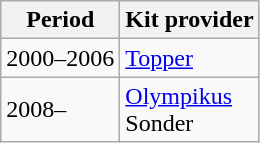<table class="wikitable" style="text-align: left">
<tr>
<th>Period</th>
<th>Kit provider</th>
</tr>
<tr>
<td>2000–2006</td>
<td><a href='#'>Topper</a></td>
</tr>
<tr>
<td>2008–</td>
<td><a href='#'>Olympikus</a><br>Sonder</td>
</tr>
</table>
